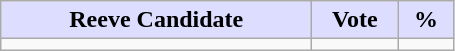<table class="wikitable">
<tr>
<th style="background:#ddf; width:200px;">Reeve Candidate</th>
<th style="background:#ddf; width:50px;">Vote</th>
<th style="background:#ddf; width:30px;">%</th>
</tr>
<tr>
<td></td>
<td></td>
<td></td>
</tr>
</table>
